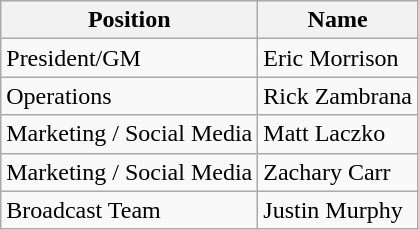<table class="wikitable">
<tr>
<th>Position</th>
<th>Name</th>
</tr>
<tr>
<td>President/GM</td>
<td> Eric Morrison</td>
</tr>
<tr>
<td>Operations</td>
<td> Rick Zambrana</td>
</tr>
<tr>
<td>Marketing / Social Media</td>
<td> Matt Laczko</td>
</tr>
<tr>
<td>Marketing / Social Media</td>
<td> Zachary Carr</td>
</tr>
<tr>
<td>Broadcast Team</td>
<td> Justin Murphy</td>
</tr>
</table>
